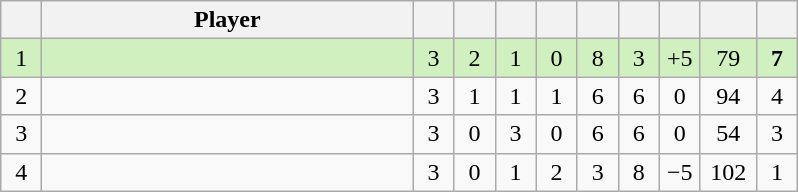<table class="wikitable" style="text-align:center; margin: 1em auto 1em auto, align:left">
<tr>
<th width=20></th>
<th width=240>Player</th>
<th width=20></th>
<th width=20></th>
<th width=20></th>
<th width=20></th>
<th width=20></th>
<th width=20></th>
<th width=20></th>
<th width=30></th>
<th width=20></th>
</tr>
<tr style="background:#D0F0C0;">
<td>1</td>
<td align=left></td>
<td>3</td>
<td>2</td>
<td>1</td>
<td>0</td>
<td>8</td>
<td>3</td>
<td>+5</td>
<td>79</td>
<td><strong>7</strong></td>
</tr>
<tr style=>
<td>2</td>
<td align=left></td>
<td>3</td>
<td>1</td>
<td>1</td>
<td>1</td>
<td>6</td>
<td>6</td>
<td>0</td>
<td>94</td>
<td>4</td>
</tr>
<tr style=>
<td>3</td>
<td align=left></td>
<td>3</td>
<td>0</td>
<td>3</td>
<td>0</td>
<td>6</td>
<td>6</td>
<td>0</td>
<td>54</td>
<td>3</td>
</tr>
<tr style=>
<td>4</td>
<td align=left></td>
<td>3</td>
<td>0</td>
<td>1</td>
<td>2</td>
<td>3</td>
<td>8</td>
<td>−5</td>
<td>102</td>
<td>1</td>
</tr>
</table>
